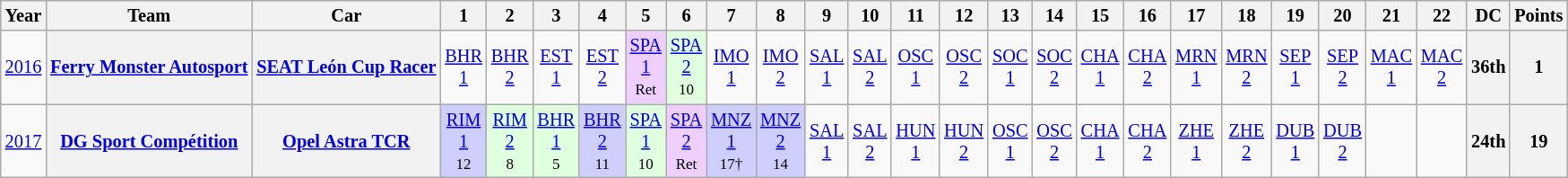<table class="wikitable" style="text-align:center; font-size:85%">
<tr>
<th>Year</th>
<th>Team</th>
<th>Car</th>
<th>1</th>
<th>2</th>
<th>3</th>
<th>4</th>
<th>5</th>
<th>6</th>
<th>7</th>
<th>8</th>
<th>9</th>
<th>10</th>
<th>11</th>
<th>12</th>
<th>13</th>
<th>14</th>
<th>15</th>
<th>16</th>
<th>17</th>
<th>18</th>
<th>19</th>
<th>20</th>
<th>21</th>
<th>22</th>
<th>DC</th>
<th>Points</th>
</tr>
<tr>
<td><a href='#'>2016</a></td>
<th><a href='#'>Ferry Monster Autosport</a></th>
<th><a href='#'>SEAT León Cup Racer</a></th>
<td><a href='#'>BHR<br>1</a></td>
<td><a href='#'>BHR<br>2</a></td>
<td><a href='#'>EST<br>1</a></td>
<td><a href='#'>EST<br>2</a></td>
<td style="background:#EFCFFF;"><a href='#'>SPA<br>1</a><br><small>Ret</small></td>
<td style="background:#DFFFDF;"><a href='#'>SPA<br>2</a><br><small>10</small></td>
<td><a href='#'>IMO<br>1</a></td>
<td><a href='#'>IMO<br>2</a></td>
<td><a href='#'>SAL<br>1</a></td>
<td><a href='#'>SAL<br>2</a></td>
<td><a href='#'>OSC<br>1</a></td>
<td><a href='#'>OSC<br>2</a></td>
<td><a href='#'>SOC<br>1</a></td>
<td><a href='#'>SOC<br>2</a></td>
<td><a href='#'>CHA<br>1</a></td>
<td><a href='#'>CHA<br>2</a></td>
<td><a href='#'>MRN<br>1</a></td>
<td><a href='#'>MRN<br>2</a></td>
<td><a href='#'>SEP<br>1</a></td>
<td><a href='#'>SEP<br>2</a></td>
<td><a href='#'>MAC<br>1</a></td>
<td><a href='#'>MAC<br>2</a></td>
<th>36th</th>
<th>1</th>
</tr>
<tr>
<td><a href='#'>2017</a></td>
<th><a href='#'>DG Sport Compétition</a></th>
<th><a href='#'>Opel Astra TCR</a></th>
<td style="background:#CFCFFF;"><a href='#'>RIM<br>1</a><br><small>12</small></td>
<td style="background:#DFFFDF;"><a href='#'>RIM<br>2</a><br><small>8</small></td>
<td style="background:#DFFFDF;"><a href='#'>BHR<br>1</a><br><small>5</small></td>
<td style="background:#CFCFFF;"><a href='#'>BHR<br>2</a><br><small>11</small></td>
<td style="background:#DFFFDF;"><a href='#'>SPA<br>1</a><br><small>10</small></td>
<td style="background:#EFCFFF;"><a href='#'>SPA<br>2</a><br><small>Ret</small></td>
<td style="background:#CFCFFF;"><a href='#'>MNZ<br>1</a><br><small>17†</small></td>
<td style="background:#CFCFFF;"><a href='#'>MNZ<br>2</a><br><small>14</small></td>
<td><a href='#'>SAL<br>1</a></td>
<td><a href='#'>SAL<br>2</a></td>
<td><a href='#'>HUN<br>1</a></td>
<td><a href='#'>HUN<br>2</a></td>
<td><a href='#'>OSC<br>1</a></td>
<td><a href='#'>OSC<br>2</a></td>
<td><a href='#'>CHA<br>1</a></td>
<td><a href='#'>CHA<br>2</a></td>
<td><a href='#'>ZHE<br>1</a></td>
<td><a href='#'>ZHE<br>2</a></td>
<td><a href='#'>DUB<br>1</a></td>
<td><a href='#'>DUB<br>2</a></td>
<td></td>
<td></td>
<th>24th</th>
<th>19</th>
</tr>
</table>
